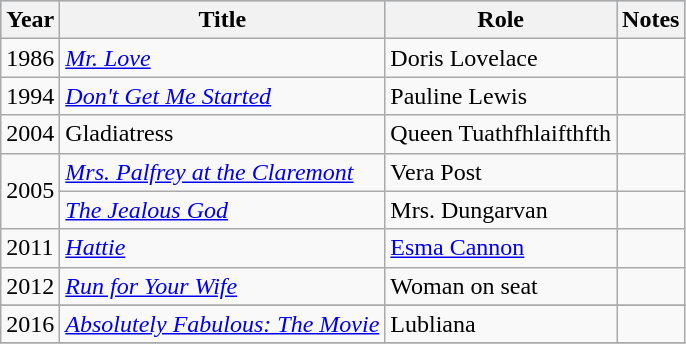<table class="wikitable">
<tr style="background:#b0c4de; text-align:center;">
<th>Year</th>
<th>Title</th>
<th>Role</th>
<th>Notes</th>
</tr>
<tr>
<td>1986</td>
<td><em><a href='#'>Mr. Love</a></em></td>
<td>Doris Lovelace</td>
<td></td>
</tr>
<tr>
<td>1994</td>
<td><em><a href='#'>Don't Get Me Started</a></em></td>
<td>Pauline Lewis</td>
<td></td>
</tr>
<tr>
<td>2004</td>
<td>Gladiatress</td>
<td>Queen Tuathfhlaifthfth</td>
<td></td>
</tr>
<tr>
<td rowspan=2>2005</td>
<td><em><a href='#'>Mrs. Palfrey at the Claremont</a></em></td>
<td>Vera Post</td>
<td></td>
</tr>
<tr>
<td><em><a href='#'>The Jealous God</a></em></td>
<td>Mrs. Dungarvan</td>
<td></td>
</tr>
<tr>
<td>2011</td>
<td><em><a href='#'>Hattie</a></em></td>
<td><a href='#'>Esma Cannon</a></td>
<td></td>
</tr>
<tr>
<td>2012</td>
<td><em><a href='#'>Run for Your Wife</a></em></td>
<td>Woman on seat</td>
<td></td>
</tr>
<tr>
</tr>
<tr>
<td>2016</td>
<td><em><a href='#'>Absolutely Fabulous: The Movie</a></em></td>
<td>Lubliana</td>
<td></td>
</tr>
<tr>
</tr>
</table>
